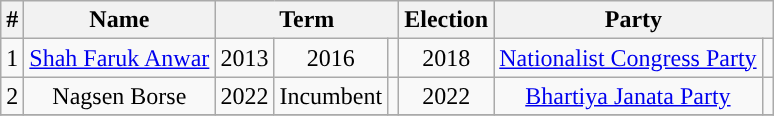<table class="wikitable">
<tr style="text-align:center">
<th>#</th>
<th>Name</th>
<th colspan="3">Term</th>
<th>Election</th>
<th colspan="2">Party</th>
</tr>
<tr style="text-align:center">
<td>1</td>
<td><a href='#'>Shah Faruk Anwar</a></td>
<td>2013</td>
<td>2016</td>
<td></td>
<td>2018</td>
<td rowspan="1"><a href='#'>Nationalist Congress Party</a></td>
<td rowspan="1"></td>
</tr>
<tr style="text-align:center">
<td>2</td>
<td>Nagsen Borse</td>
<td>2022</td>
<td>Incumbent</td>
<td></td>
<td rowspan="1">2022</td>
<td rowspan="1"><a href='#'>Bhartiya Janata Party</a></td>
<td rowspan="1"></td>
</tr>
<tr style="text-align:center">
</tr>
</table>
